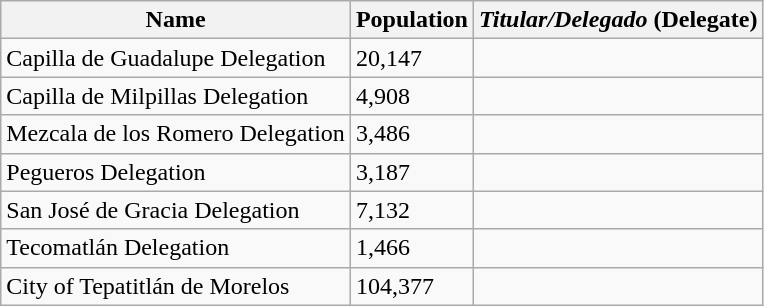<table class="wikitable">
<tr>
<th>Name</th>
<th>Population</th>
<th><em>Titular/Delegado</em> (Delegate)</th>
</tr>
<tr>
<td>Capilla de Guadalupe Delegation</td>
<td>20,147</td>
<td></td>
</tr>
<tr>
<td>Capilla de Milpillas Delegation</td>
<td>4,908</td>
<td></td>
</tr>
<tr>
<td>Mezcala de los Romero Delegation</td>
<td>3,486</td>
<td></td>
</tr>
<tr>
<td>Pegueros Delegation</td>
<td>3,187</td>
<td></td>
</tr>
<tr>
<td>San José de Gracia Delegation</td>
<td>7,132</td>
<td></td>
</tr>
<tr>
<td>Tecomatlán Delegation</td>
<td>1,466</td>
<td></td>
</tr>
<tr>
<td>City of Tepatitlán de Morelos</td>
<td>104,377</td>
<td></td>
</tr>
</table>
